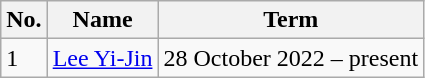<table class="wikitable">
<tr>
<th>No.</th>
<th>Name</th>
<th>Term</th>
</tr>
<tr>
<td>1</td>
<td><a href='#'>Lee Yi-Jin</a></td>
<td>28 October 2022 – present</td>
</tr>
</table>
